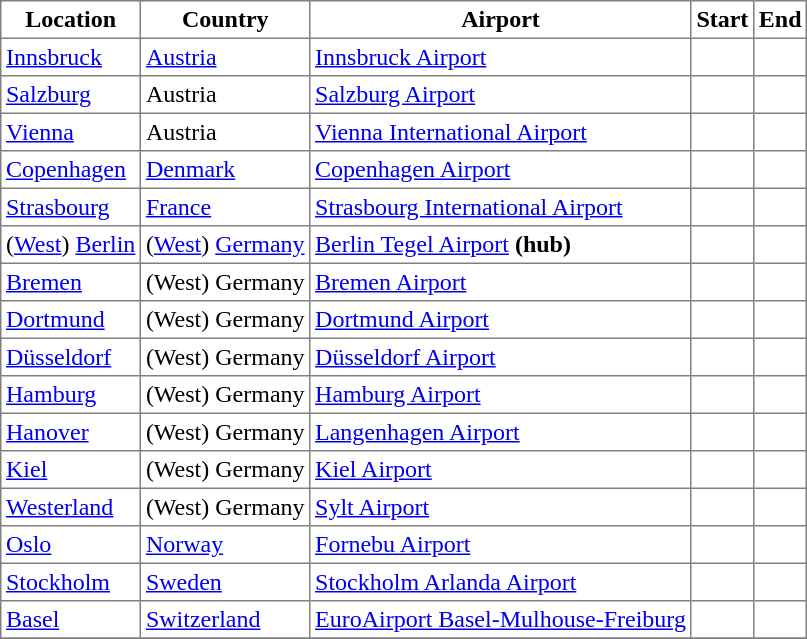<table class="toccolours sortable" border="1" cellpadding="3" style="border-collapse:collapse;text-align:top">
<tr>
<th>Location</th>
<th>Country</th>
<th>Airport</th>
<th>Start</th>
<th>End</th>
</tr>
<tr>
<td><a href='#'>Innsbruck</a></td>
<td><a href='#'>Austria</a></td>
<td><a href='#'>Innsbruck Airport</a></td>
<td></td>
<td></td>
</tr>
<tr>
<td><a href='#'>Salzburg</a></td>
<td>Austria</td>
<td><a href='#'>Salzburg Airport</a></td>
<td></td>
<td></td>
</tr>
<tr>
<td><a href='#'>Vienna</a></td>
<td>Austria</td>
<td><a href='#'>Vienna International Airport</a></td>
<td></td>
<td></td>
</tr>
<tr>
<td><a href='#'>Copenhagen</a></td>
<td><a href='#'>Denmark</a></td>
<td><a href='#'>Copenhagen Airport</a></td>
<td></td>
<td></td>
</tr>
<tr>
<td><a href='#'>Strasbourg</a></td>
<td><a href='#'>France</a></td>
<td><a href='#'>Strasbourg International Airport</a></td>
<td></td>
<td></td>
</tr>
<tr>
<td>(<a href='#'>West</a>) <a href='#'>Berlin</a></td>
<td>(<a href='#'>West</a>) <a href='#'>Germany</a></td>
<td><a href='#'>Berlin Tegel Airport</a> <strong>(hub)</strong></td>
<td></td>
<td></td>
</tr>
<tr>
<td><a href='#'>Bremen</a></td>
<td>(West) Germany</td>
<td><a href='#'>Bremen Airport</a></td>
<td></td>
<td></td>
</tr>
<tr>
<td><a href='#'>Dortmund</a></td>
<td>(West) Germany</td>
<td><a href='#'>Dortmund Airport</a></td>
<td></td>
<td></td>
</tr>
<tr>
<td><a href='#'>Düsseldorf</a></td>
<td>(West) Germany</td>
<td><a href='#'>Düsseldorf Airport</a></td>
<td></td>
<td></td>
</tr>
<tr>
<td><a href='#'>Hamburg</a></td>
<td>(West) Germany</td>
<td><a href='#'>Hamburg Airport</a></td>
<td></td>
<td></td>
</tr>
<tr>
<td><a href='#'>Hanover</a></td>
<td>(West) Germany</td>
<td><a href='#'>Langenhagen Airport</a></td>
<td></td>
<td></td>
</tr>
<tr>
<td><a href='#'>Kiel</a></td>
<td>(West) Germany</td>
<td><a href='#'>Kiel Airport</a></td>
<td></td>
<td></td>
</tr>
<tr>
<td><a href='#'>Westerland</a></td>
<td>(West) Germany</td>
<td><a href='#'>Sylt Airport</a></td>
<td></td>
<td></td>
</tr>
<tr>
<td><a href='#'>Oslo</a></td>
<td><a href='#'>Norway</a></td>
<td><a href='#'>Fornebu Airport</a></td>
<td></td>
<td></td>
</tr>
<tr>
<td><a href='#'>Stockholm</a></td>
<td><a href='#'>Sweden</a></td>
<td><a href='#'>Stockholm Arlanda Airport</a></td>
<td></td>
<td></td>
</tr>
<tr>
<td><a href='#'>Basel</a></td>
<td><a href='#'>Switzerland</a></td>
<td><a href='#'>EuroAirport Basel-Mulhouse-Freiburg</a></td>
<td></td>
<td></td>
</tr>
<tr>
</tr>
</table>
